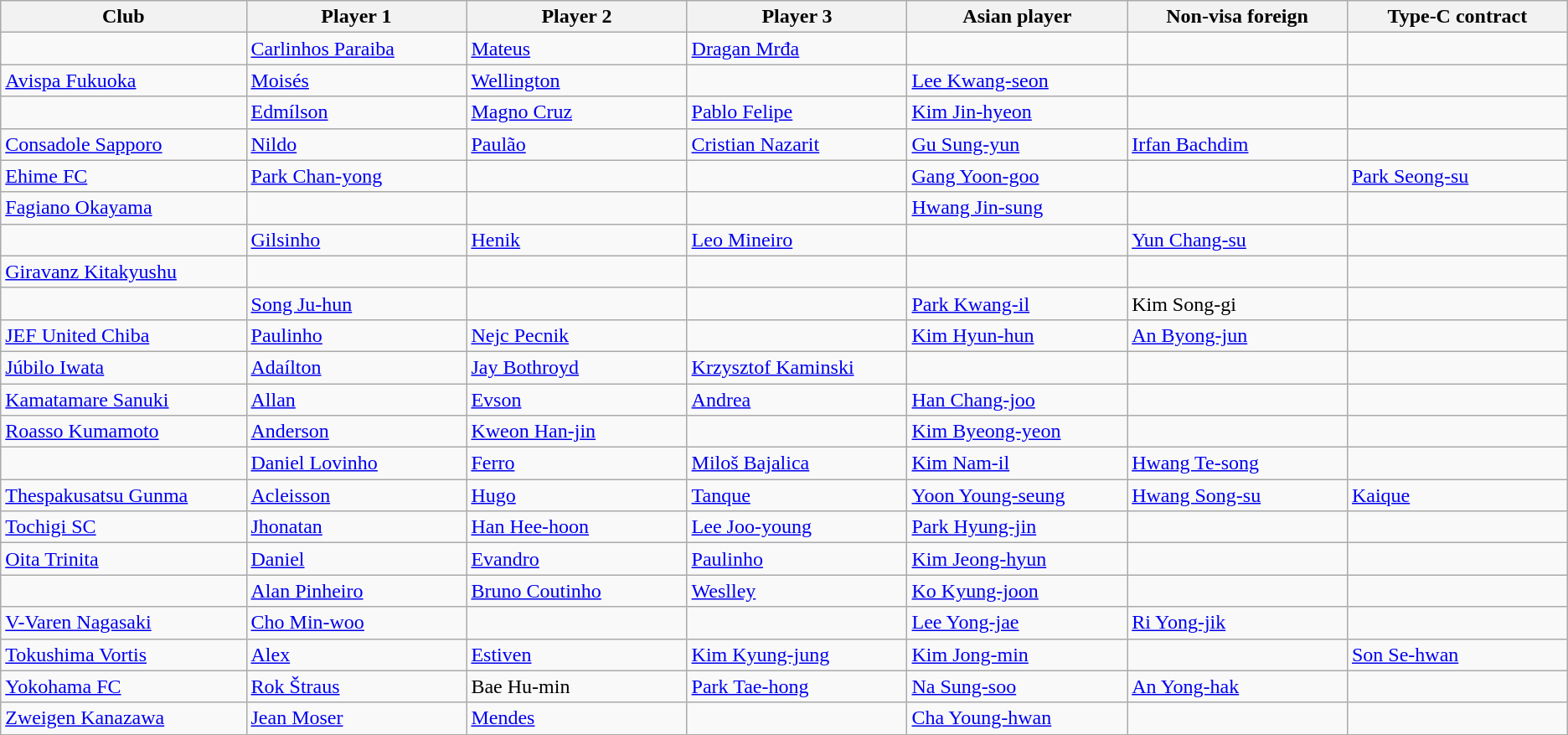<table class="wikitable">
<tr>
<th style="width:190px;">Club</th>
<th style="width:170px;">Player 1</th>
<th style="width:170px;">Player 2</th>
<th style="width:170px;">Player 3</th>
<th style="width:170px;">Asian player</th>
<th style="width:170px;">Non-visa foreign</th>
<th style="width:170px;">Type-C contract</th>
</tr>
<tr>
<td></td>
<td> <a href='#'>Carlinhos Paraiba</a></td>
<td> <a href='#'>Mateus</a></td>
<td> <a href='#'>Dragan Mrđa</a></td>
<td></td>
<td></td>
<td></td>
</tr>
<tr>
<td><a href='#'>Avispa Fukuoka</a></td>
<td> <a href='#'>Moisés</a></td>
<td> <a href='#'>Wellington</a></td>
<td></td>
<td> <a href='#'>Lee Kwang-seon</a></td>
<td></td>
<td></td>
</tr>
<tr>
<td></td>
<td> <a href='#'>Edmílson</a></td>
<td> <a href='#'>Magno Cruz</a></td>
<td> <a href='#'>Pablo Felipe</a></td>
<td> <a href='#'>Kim Jin-hyeon</a></td>
<td></td>
<td></td>
</tr>
<tr>
<td><a href='#'>Consadole Sapporo</a></td>
<td> <a href='#'>Nildo</a></td>
<td> <a href='#'>Paulão</a></td>
<td> <a href='#'>Cristian Nazarit</a></td>
<td> <a href='#'>Gu Sung-yun</a></td>
<td> <a href='#'>Irfan Bachdim</a></td>
<td></td>
</tr>
<tr>
<td><a href='#'>Ehime FC</a></td>
<td> <a href='#'>Park Chan-yong</a></td>
<td></td>
<td></td>
<td> <a href='#'>Gang Yoon-goo</a></td>
<td></td>
<td> <a href='#'>Park Seong-su</a></td>
</tr>
<tr>
<td><a href='#'>Fagiano Okayama</a></td>
<td></td>
<td></td>
<td></td>
<td> <a href='#'>Hwang Jin-sung</a></td>
<td></td>
<td></td>
</tr>
<tr>
<td></td>
<td> <a href='#'>Gilsinho</a></td>
<td> <a href='#'>Henik</a></td>
<td> <a href='#'>Leo Mineiro</a></td>
<td></td>
<td> <a href='#'>Yun Chang-su</a></td>
<td></td>
</tr>
<tr>
<td><a href='#'>Giravanz Kitakyushu</a></td>
<td></td>
<td></td>
<td></td>
<td></td>
<td></td>
<td></td>
</tr>
<tr>
<td></td>
<td> <a href='#'>Song Ju-hun</a></td>
<td></td>
<td></td>
<td> <a href='#'>Park Kwang-il</a></td>
<td> Kim Song-gi</td>
<td></td>
</tr>
<tr>
<td><a href='#'>JEF United Chiba</a></td>
<td> <a href='#'>Paulinho</a></td>
<td> <a href='#'>Nejc Pecnik</a></td>
<td></td>
<td> <a href='#'>Kim Hyun-hun</a></td>
<td> <a href='#'>An Byong-jun</a></td>
<td></td>
</tr>
<tr>
<td><a href='#'>Júbilo Iwata</a></td>
<td> <a href='#'>Adaílton</a></td>
<td> <a href='#'>Jay Bothroyd</a></td>
<td> <a href='#'>Krzysztof Kaminski</a></td>
<td></td>
<td></td>
<td></td>
</tr>
<tr>
<td><a href='#'>Kamatamare Sanuki</a></td>
<td> <a href='#'>Allan</a></td>
<td> <a href='#'>Evson</a></td>
<td> <a href='#'>Andrea</a></td>
<td> <a href='#'>Han Chang-joo</a></td>
<td></td>
<td></td>
</tr>
<tr>
<td><a href='#'>Roasso Kumamoto</a></td>
<td> <a href='#'>Anderson</a></td>
<td> <a href='#'>Kweon Han-jin</a></td>
<td></td>
<td> <a href='#'>Kim Byeong-yeon</a></td>
<td></td>
<td></td>
</tr>
<tr>
<td></td>
<td> <a href='#'>Daniel Lovinho</a></td>
<td> <a href='#'>Ferro</a></td>
<td> <a href='#'>Miloš Bajalica</a></td>
<td> <a href='#'>Kim Nam-il</a></td>
<td> <a href='#'>Hwang Te-song</a></td>
<td></td>
</tr>
<tr>
<td><a href='#'>Thespakusatsu Gunma</a></td>
<td> <a href='#'>Acleisson</a></td>
<td> <a href='#'>Hugo</a></td>
<td> <a href='#'>Tanque</a></td>
<td> <a href='#'>Yoon Young-seung</a></td>
<td> <a href='#'>Hwang Song-su</a></td>
<td> <a href='#'>Kaique</a></td>
</tr>
<tr>
<td><a href='#'>Tochigi SC</a></td>
<td> <a href='#'>Jhonatan</a></td>
<td> <a href='#'>Han Hee-hoon</a></td>
<td> <a href='#'>Lee Joo-young</a></td>
<td> <a href='#'>Park Hyung-jin</a></td>
<td></td>
<td></td>
</tr>
<tr>
<td><a href='#'>Oita Trinita</a></td>
<td> <a href='#'>Daniel</a></td>
<td> <a href='#'>Evandro</a></td>
<td> <a href='#'>Paulinho</a></td>
<td> <a href='#'>Kim Jeong-hyun</a></td>
<td></td>
<td></td>
</tr>
<tr>
<td></td>
<td> <a href='#'>Alan Pinheiro</a></td>
<td> <a href='#'>Bruno Coutinho</a></td>
<td> <a href='#'>Weslley</a></td>
<td> <a href='#'>Ko Kyung-joon</a></td>
<td></td>
<td></td>
</tr>
<tr>
<td><a href='#'>V-Varen Nagasaki</a></td>
<td> <a href='#'>Cho Min-woo</a></td>
<td></td>
<td></td>
<td> <a href='#'>Lee Yong-jae</a></td>
<td> <a href='#'>Ri Yong-jik</a></td>
<td></td>
</tr>
<tr>
<td><a href='#'>Tokushima Vortis</a></td>
<td> <a href='#'>Alex</a></td>
<td> <a href='#'>Estiven</a></td>
<td> <a href='#'>Kim Kyung-jung</a></td>
<td> <a href='#'>Kim Jong-min</a></td>
<td></td>
<td> <a href='#'>Son Se-hwan</a></td>
</tr>
<tr>
<td><a href='#'>Yokohama FC</a></td>
<td> <a href='#'>Rok Štraus</a></td>
<td> Bae Hu-min</td>
<td> <a href='#'>Park Tae-hong</a></td>
<td> <a href='#'>Na Sung-soo</a></td>
<td> <a href='#'>An Yong-hak</a></td>
<td></td>
</tr>
<tr>
<td><a href='#'>Zweigen Kanazawa</a></td>
<td> <a href='#'>Jean Moser</a></td>
<td> <a href='#'>Mendes</a></td>
<td></td>
<td> <a href='#'>Cha Young-hwan</a></td>
<td></td>
<td></td>
</tr>
</table>
